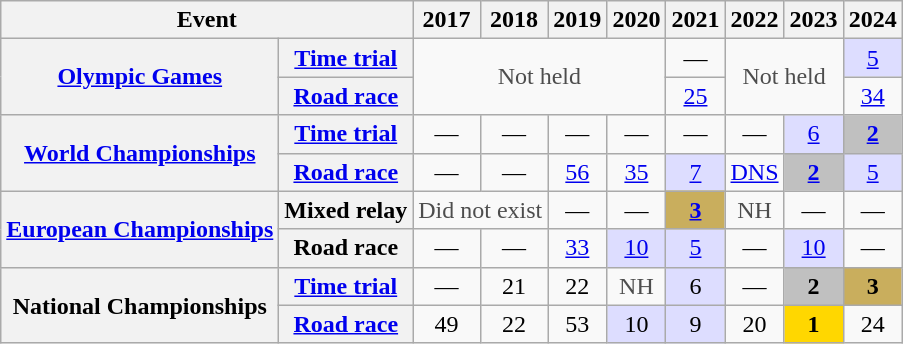<table class="wikitable plainrowheaders">
<tr>
<th scope="col" colspan=2>Event</th>
<th scope="col">2017</th>
<th scope="col">2018</th>
<th scope="col">2019</th>
<th scope="col">2020</th>
<th scope="col">2021</th>
<th scope="col">2022</th>
<th scope="col">2023</th>
<th scope="col">2024</th>
</tr>
<tr style="text-align:center;">
<th scope="row" rowspan=2> <a href='#'>Olympic Games</a></th>
<th scope="row"><a href='#'>Time trial</a></th>
<td style="color:#4d4d4d;" rowspan=2 colspan=4>Not held</td>
<td>—</td>
<td style="color:#4d4d4d;" rowspan=2 colspan=2>Not held</td>
<td style="background:#ddf;"><a href='#'>5</a></td>
</tr>
<tr style="text-align:center;">
<th scope="row"><a href='#'>Road race</a></th>
<td><a href='#'>25</a></td>
<td><a href='#'>34</a></td>
</tr>
<tr style="text-align:center;">
<th scope="row" rowspan=2> <a href='#'>World Championships</a></th>
<th scope="row"><a href='#'>Time trial</a></th>
<td>—</td>
<td>—</td>
<td>—</td>
<td>—</td>
<td>—</td>
<td>—</td>
<td style="background:#ddf;"><a href='#'>6</a></td>
<th style="background:silver;"><a href='#'>2</a></th>
</tr>
<tr style="text-align:center;">
<th scope="row"><a href='#'>Road race</a></th>
<td>—</td>
<td>—</td>
<td><a href='#'>56</a></td>
<td><a href='#'>35</a></td>
<td style="background:#ddf;"><a href='#'>7</a></td>
<td><a href='#'>DNS</a></td>
<th style="background:silver;"><a href='#'>2</a></th>
<td style="background:#ddf;"><a href='#'>5</a></td>
</tr>
<tr style="text-align:center;">
<th scope="row" rowspan=2> <a href='#'>European Championships</a></th>
<th scope="row">Mixed relay</th>
<td style="color:#4d4d4d;" colspan=2>Did not exist</td>
<td>—</td>
<td>—</td>
<th style="background:#C9AE5D;"><a href='#'>3</a></th>
<td style="color:#4d4d4d;">NH</td>
<td>—</td>
<td>—</td>
</tr>
<tr style="text-align:center;">
<th scope="row">Road race</th>
<td>—</td>
<td>—</td>
<td><a href='#'>33</a></td>
<td style="background:#ddf;"><a href='#'>10</a></td>
<td style="background:#ddf;"><a href='#'>5</a></td>
<td>—</td>
<td style="background:#ddf;"><a href='#'>10</a></td>
<td>—</td>
</tr>
<tr style="text-align:center;">
<th scope="row" rowspan=2> National Championships</th>
<th scope="row"><a href='#'>Time trial</a></th>
<td>—</td>
<td>21</td>
<td>22</td>
<td style="color:#4d4d4d;">NH</td>
<td style="background:#ddf;">6</td>
<td>—</td>
<th style="background:silver;">2</th>
<th style="background:#C9AE5D;">3</th>
</tr>
<tr style="text-align:center;">
<th scope="row"><a href='#'>Road race</a></th>
<td>49</td>
<td>22</td>
<td>53</td>
<td style="background:#ddf;">10</td>
<td style="background:#ddf;">9</td>
<td>20</td>
<th style="background:gold;">1</th>
<td>24</td>
</tr>
</table>
